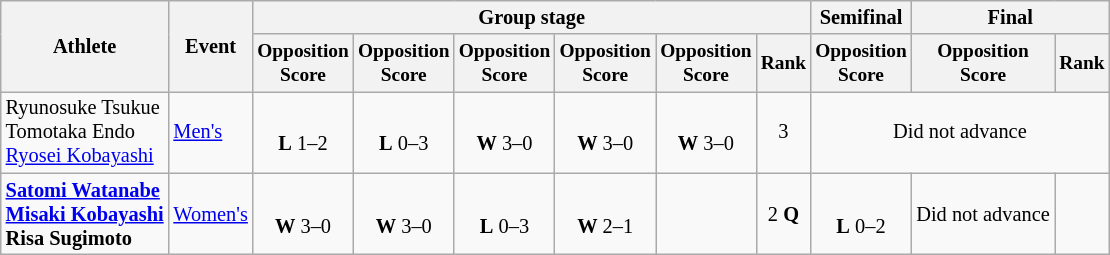<table class=wikitable style=font-size:85%;text-align:center>
<tr>
<th rowspan="2">Athlete</th>
<th rowspan="2">Event</th>
<th colspan="6">Group stage</th>
<th>Semifinal</th>
<th colspan="2">Final</th>
</tr>
<tr style="font-size:95%">
<th>Opposition<br>Score</th>
<th>Opposition<br>Score</th>
<th>Opposition<br>Score</th>
<th>Opposition<br>Score</th>
<th>Opposition<br>Score</th>
<th>Rank</th>
<th>Opposition<br>Score</th>
<th>Opposition<br>Score</th>
<th>Rank</th>
</tr>
<tr>
<td style="text-align:left">Ryunosuke Tsukue<br>Tomotaka Endo<br><a href='#'>Ryosei Kobayashi</a></td>
<td style="text-align:left"><a href='#'>Men's</a></td>
<td><br><strong>L</strong> 1–2</td>
<td><br><strong>L</strong> 0–3</td>
<td><br><strong>W</strong> 3–0</td>
<td><br><strong>W</strong> 3–0</td>
<td><br><strong>W</strong> 3–0</td>
<td>3</td>
<td colspan=3>Did not advance</td>
</tr>
<tr>
<td style="text-align:left"><strong><a href='#'>Satomi Watanabe</a><br><a href='#'>Misaki Kobayashi</a><br>Risa Sugimoto</strong></td>
<td style="text-align:left"><a href='#'>Women's</a></td>
<td><br><strong>W</strong> 3–0</td>
<td><br><strong>W</strong> 3–0</td>
<td><br><strong>L</strong> 0–3</td>
<td><br><strong>W</strong> 2–1</td>
<td></td>
<td>2 <strong>Q</strong></td>
<td><br><strong>L</strong> 0–2</td>
<td>Did not advance</td>
<td></td>
</tr>
</table>
